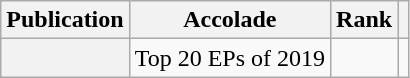<table class="sortable wikitable plainrowheaders  mw-collapsible">
<tr>
<th scope="col">Publication</th>
<th scope="col" class="unsortable">Accolade</th>
<th scope="col">Rank</th>
<th scope="col" class="unsortable"></th>
</tr>
<tr>
<th scope="row"><em></em></th>
<td>Top 20 EPs of 2019</td>
<td></td>
<td></td>
</tr>
</table>
